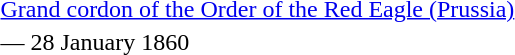<table>
<tr>
<td rowspan=2 style="width:60px; vertical-align:top;"></td>
<td><a href='#'>Grand cordon of the Order of the Red Eagle (Prussia)</a></td>
</tr>
<tr>
<td>— 28 January 1860</td>
</tr>
</table>
